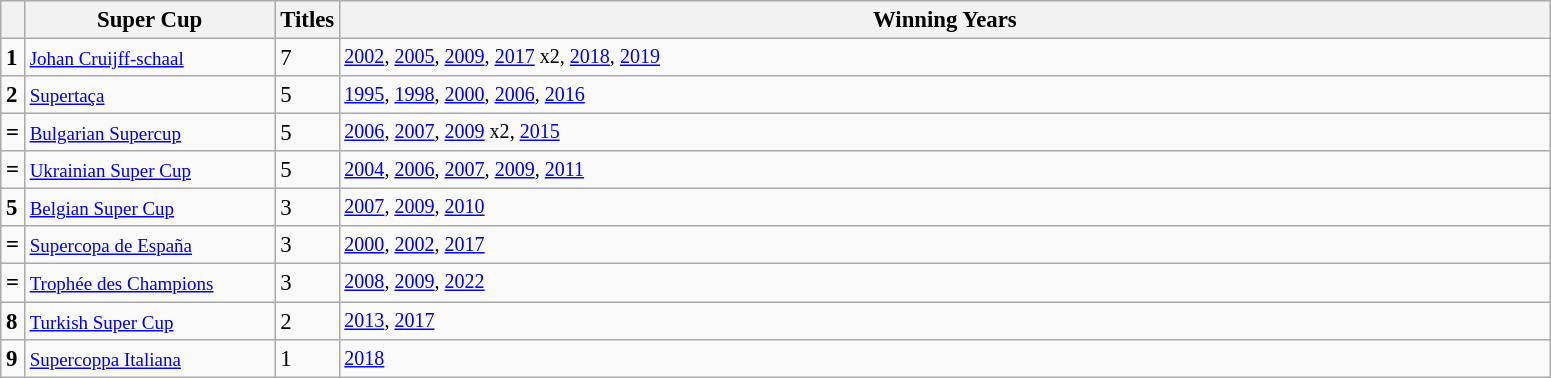<table class="wikitable plainrowheaders sortable" style="text-align:left;font-size:95%">
<tr>
<th style="width:3px;"></th>
<th style="width:160px;">Super Cup</th>
<th style="width:5px;">Titles</th>
<th style="width:800px;">Winning Years</th>
</tr>
<tr>
<td style="font-weight:bold;">1</td>
<td> <small><a href='#'>Johan Cruijff-schaal</a></small></td>
<td>7</td>
<td style="font-size:88%"><a href='#'>2002</a>, <a href='#'>2005</a>, <a href='#'>2009</a>, <a href='#'>2017</a> x2, <a href='#'>2018</a>, <a href='#'>2019</a></td>
</tr>
<tr>
<td style="font-weight:bold;">2</td>
<td> <small><a href='#'>Supertaça</a></small></td>
<td>5</td>
<td style="font-size:88%"><a href='#'>1995</a>, <a href='#'>1998</a>, <a href='#'>2000</a>, <a href='#'>2006</a>, <a href='#'>2016</a></td>
</tr>
<tr>
<td style="font-weight:bold;">=</td>
<td> <small><a href='#'>Bulgarian Supercup</a></small></td>
<td>5</td>
<td style="font-size:88%"><a href='#'>2006</a>, <a href='#'>2007</a>, <a href='#'>2009</a> x2, <a href='#'>2015</a></td>
</tr>
<tr>
<td style="font-weight:bold;">=</td>
<td> <small><a href='#'>Ukrainian Super Cup</a></small></td>
<td>5</td>
<td style="font-size:88%"><a href='#'>2004</a>, <a href='#'>2006</a>, <a href='#'>2007</a>, <a href='#'>2009</a>, <a href='#'>2011</a></td>
</tr>
<tr>
<td style="font-weight:bold;">5</td>
<td> <small><a href='#'>Belgian Super Cup</a></small></td>
<td>3</td>
<td style="font-size:88%"><a href='#'>2007</a>, <a href='#'>2009</a>, <a href='#'>2010</a></td>
</tr>
<tr>
<td style="font-weight:bold;">=</td>
<td> <small><a href='#'>Supercopa de España</a></small></td>
<td>3</td>
<td style="font-size:88%"><a href='#'>2000</a>, <a href='#'>2002</a>, <a href='#'>2017</a></td>
</tr>
<tr>
<td style="font-weight:bold;">=</td>
<td> <small><a href='#'>Trophée des Champions</a></small></td>
<td>3</td>
<td style="font-size:88%"><a href='#'>2008</a>, <a href='#'>2009</a>, <a href='#'>2022</a></td>
</tr>
<tr>
<td style="font-weight:bold;">8</td>
<td> <small><a href='#'>Turkish Super Cup</a></small></td>
<td>2</td>
<td style="font-size:88%"><a href='#'>2013</a>, <a href='#'>2017</a></td>
</tr>
<tr>
<td style="font-weight:bold;">9</td>
<td> <small><a href='#'>Supercoppa Italiana</a></small></td>
<td>1</td>
<td style="font-size:88%"><a href='#'>2018</a></td>
</tr>
</table>
